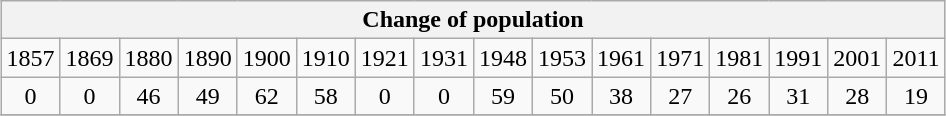<table class="wikitable" style="margin: 0.5em auto; text-align: center;">
<tr>
<th colspan="16">Change of population</th>
</tr>
<tr>
<td>1857</td>
<td>1869</td>
<td>1880</td>
<td>1890</td>
<td>1900</td>
<td>1910</td>
<td>1921</td>
<td>1931</td>
<td>1948</td>
<td>1953</td>
<td>1961</td>
<td>1971</td>
<td>1981</td>
<td>1991</td>
<td>2001</td>
<td>2011</td>
</tr>
<tr>
<td>0</td>
<td>0</td>
<td>46</td>
<td>49</td>
<td>62</td>
<td>58</td>
<td>0</td>
<td>0</td>
<td>59</td>
<td>50</td>
<td>38</td>
<td>27</td>
<td>26</td>
<td>31</td>
<td>28</td>
<td>19</td>
</tr>
<tr>
</tr>
</table>
